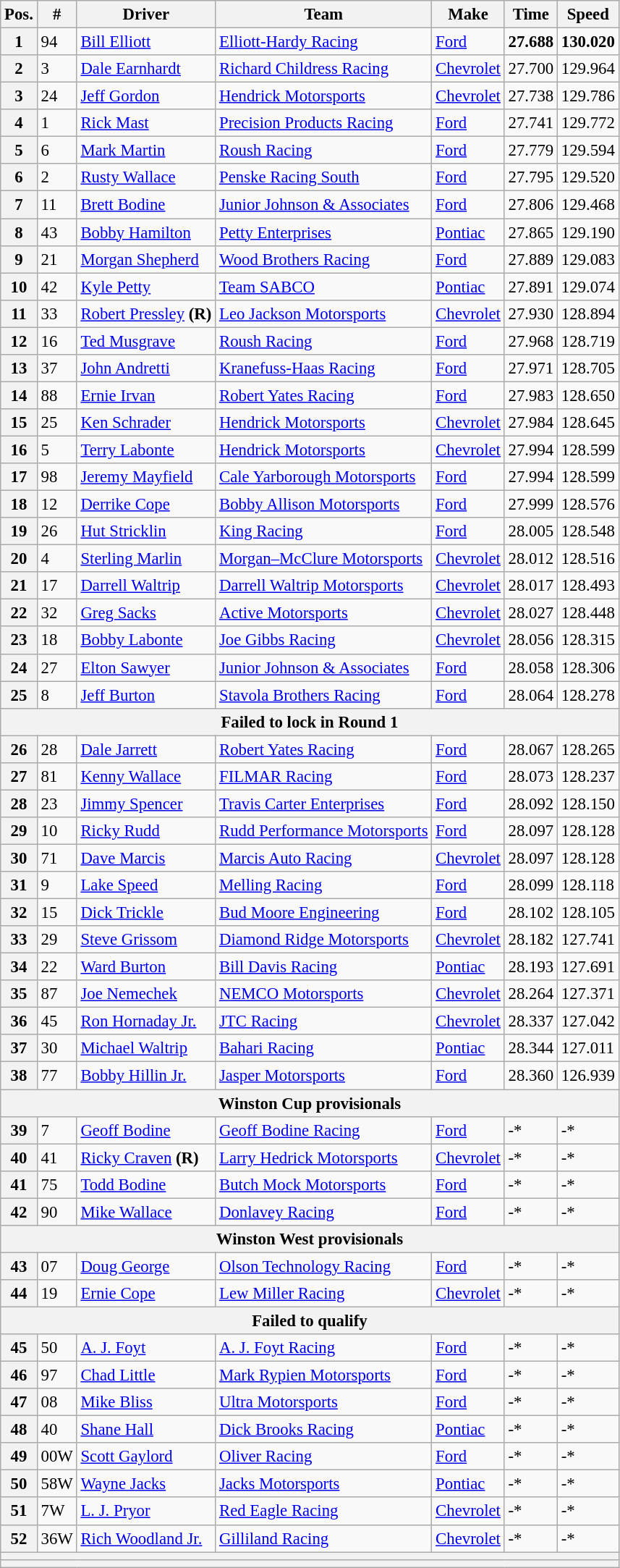<table class="wikitable" style="font-size:95%">
<tr>
<th>Pos.</th>
<th>#</th>
<th>Driver</th>
<th>Team</th>
<th>Make</th>
<th>Time</th>
<th>Speed</th>
</tr>
<tr>
<th>1</th>
<td>94</td>
<td><a href='#'>Bill Elliott</a></td>
<td><a href='#'>Elliott-Hardy Racing</a></td>
<td><a href='#'>Ford</a></td>
<td><strong>27.688</strong></td>
<td><strong>130.020</strong></td>
</tr>
<tr>
<th>2</th>
<td>3</td>
<td><a href='#'>Dale Earnhardt</a></td>
<td><a href='#'>Richard Childress Racing</a></td>
<td><a href='#'>Chevrolet</a></td>
<td>27.700</td>
<td>129.964</td>
</tr>
<tr>
<th>3</th>
<td>24</td>
<td><a href='#'>Jeff Gordon</a></td>
<td><a href='#'>Hendrick Motorsports</a></td>
<td><a href='#'>Chevrolet</a></td>
<td>27.738</td>
<td>129.786</td>
</tr>
<tr>
<th>4</th>
<td>1</td>
<td><a href='#'>Rick Mast</a></td>
<td><a href='#'>Precision Products Racing</a></td>
<td><a href='#'>Ford</a></td>
<td>27.741</td>
<td>129.772</td>
</tr>
<tr>
<th>5</th>
<td>6</td>
<td><a href='#'>Mark Martin</a></td>
<td><a href='#'>Roush Racing</a></td>
<td><a href='#'>Ford</a></td>
<td>27.779</td>
<td>129.594</td>
</tr>
<tr>
<th>6</th>
<td>2</td>
<td><a href='#'>Rusty Wallace</a></td>
<td><a href='#'>Penske Racing South</a></td>
<td><a href='#'>Ford</a></td>
<td>27.795</td>
<td>129.520</td>
</tr>
<tr>
<th>7</th>
<td>11</td>
<td><a href='#'>Brett Bodine</a></td>
<td><a href='#'>Junior Johnson & Associates</a></td>
<td><a href='#'>Ford</a></td>
<td>27.806</td>
<td>129.468</td>
</tr>
<tr>
<th>8</th>
<td>43</td>
<td><a href='#'>Bobby Hamilton</a></td>
<td><a href='#'>Petty Enterprises</a></td>
<td><a href='#'>Pontiac</a></td>
<td>27.865</td>
<td>129.190</td>
</tr>
<tr>
<th>9</th>
<td>21</td>
<td><a href='#'>Morgan Shepherd</a></td>
<td><a href='#'>Wood Brothers Racing</a></td>
<td><a href='#'>Ford</a></td>
<td>27.889</td>
<td>129.083</td>
</tr>
<tr>
<th>10</th>
<td>42</td>
<td><a href='#'>Kyle Petty</a></td>
<td><a href='#'>Team SABCO</a></td>
<td><a href='#'>Pontiac</a></td>
<td>27.891</td>
<td>129.074</td>
</tr>
<tr>
<th>11</th>
<td>33</td>
<td><a href='#'>Robert Pressley</a> <strong>(R)</strong></td>
<td><a href='#'>Leo Jackson Motorsports</a></td>
<td><a href='#'>Chevrolet</a></td>
<td>27.930</td>
<td>128.894</td>
</tr>
<tr>
<th>12</th>
<td>16</td>
<td><a href='#'>Ted Musgrave</a></td>
<td><a href='#'>Roush Racing</a></td>
<td><a href='#'>Ford</a></td>
<td>27.968</td>
<td>128.719</td>
</tr>
<tr>
<th>13</th>
<td>37</td>
<td><a href='#'>John Andretti</a></td>
<td><a href='#'>Kranefuss-Haas Racing</a></td>
<td><a href='#'>Ford</a></td>
<td>27.971</td>
<td>128.705</td>
</tr>
<tr>
<th>14</th>
<td>88</td>
<td><a href='#'>Ernie Irvan</a></td>
<td><a href='#'>Robert Yates Racing</a></td>
<td><a href='#'>Ford</a></td>
<td>27.983</td>
<td>128.650</td>
</tr>
<tr>
<th>15</th>
<td>25</td>
<td><a href='#'>Ken Schrader</a></td>
<td><a href='#'>Hendrick Motorsports</a></td>
<td><a href='#'>Chevrolet</a></td>
<td>27.984</td>
<td>128.645</td>
</tr>
<tr>
<th>16</th>
<td>5</td>
<td><a href='#'>Terry Labonte</a></td>
<td><a href='#'>Hendrick Motorsports</a></td>
<td><a href='#'>Chevrolet</a></td>
<td>27.994</td>
<td>128.599</td>
</tr>
<tr>
<th>17</th>
<td>98</td>
<td><a href='#'>Jeremy Mayfield</a></td>
<td><a href='#'>Cale Yarborough Motorsports</a></td>
<td><a href='#'>Ford</a></td>
<td>27.994</td>
<td>128.599</td>
</tr>
<tr>
<th>18</th>
<td>12</td>
<td><a href='#'>Derrike Cope</a></td>
<td><a href='#'>Bobby Allison Motorsports</a></td>
<td><a href='#'>Ford</a></td>
<td>27.999</td>
<td>128.576</td>
</tr>
<tr>
<th>19</th>
<td>26</td>
<td><a href='#'>Hut Stricklin</a></td>
<td><a href='#'>King Racing</a></td>
<td><a href='#'>Ford</a></td>
<td>28.005</td>
<td>128.548</td>
</tr>
<tr>
<th>20</th>
<td>4</td>
<td><a href='#'>Sterling Marlin</a></td>
<td><a href='#'>Morgan–McClure Motorsports</a></td>
<td><a href='#'>Chevrolet</a></td>
<td>28.012</td>
<td>128.516</td>
</tr>
<tr>
<th>21</th>
<td>17</td>
<td><a href='#'>Darrell Waltrip</a></td>
<td><a href='#'>Darrell Waltrip Motorsports</a></td>
<td><a href='#'>Chevrolet</a></td>
<td>28.017</td>
<td>128.493</td>
</tr>
<tr>
<th>22</th>
<td>32</td>
<td><a href='#'>Greg Sacks</a></td>
<td><a href='#'>Active Motorsports</a></td>
<td><a href='#'>Chevrolet</a></td>
<td>28.027</td>
<td>128.448</td>
</tr>
<tr>
<th>23</th>
<td>18</td>
<td><a href='#'>Bobby Labonte</a></td>
<td><a href='#'>Joe Gibbs Racing</a></td>
<td><a href='#'>Chevrolet</a></td>
<td>28.056</td>
<td>128.315</td>
</tr>
<tr>
<th>24</th>
<td>27</td>
<td><a href='#'>Elton Sawyer</a></td>
<td><a href='#'>Junior Johnson & Associates</a></td>
<td><a href='#'>Ford</a></td>
<td>28.058</td>
<td>128.306</td>
</tr>
<tr>
<th>25</th>
<td>8</td>
<td><a href='#'>Jeff Burton</a></td>
<td><a href='#'>Stavola Brothers Racing</a></td>
<td><a href='#'>Ford</a></td>
<td>28.064</td>
<td>128.278</td>
</tr>
<tr>
<th colspan="7">Failed to lock in Round 1</th>
</tr>
<tr>
<th>26</th>
<td>28</td>
<td><a href='#'>Dale Jarrett</a></td>
<td><a href='#'>Robert Yates Racing</a></td>
<td><a href='#'>Ford</a></td>
<td>28.067</td>
<td>128.265</td>
</tr>
<tr>
<th>27</th>
<td>81</td>
<td><a href='#'>Kenny Wallace</a></td>
<td><a href='#'>FILMAR Racing</a></td>
<td><a href='#'>Ford</a></td>
<td>28.073</td>
<td>128.237</td>
</tr>
<tr>
<th>28</th>
<td>23</td>
<td><a href='#'>Jimmy Spencer</a></td>
<td><a href='#'>Travis Carter Enterprises</a></td>
<td><a href='#'>Ford</a></td>
<td>28.092</td>
<td>128.150</td>
</tr>
<tr>
<th>29</th>
<td>10</td>
<td><a href='#'>Ricky Rudd</a></td>
<td><a href='#'>Rudd Performance Motorsports</a></td>
<td><a href='#'>Ford</a></td>
<td>28.097</td>
<td>128.128</td>
</tr>
<tr>
<th>30</th>
<td>71</td>
<td><a href='#'>Dave Marcis</a></td>
<td><a href='#'>Marcis Auto Racing</a></td>
<td><a href='#'>Chevrolet</a></td>
<td>28.097</td>
<td>128.128</td>
</tr>
<tr>
<th>31</th>
<td>9</td>
<td><a href='#'>Lake Speed</a></td>
<td><a href='#'>Melling Racing</a></td>
<td><a href='#'>Ford</a></td>
<td>28.099</td>
<td>128.118</td>
</tr>
<tr>
<th>32</th>
<td>15</td>
<td><a href='#'>Dick Trickle</a></td>
<td><a href='#'>Bud Moore Engineering</a></td>
<td><a href='#'>Ford</a></td>
<td>28.102</td>
<td>128.105</td>
</tr>
<tr>
<th>33</th>
<td>29</td>
<td><a href='#'>Steve Grissom</a></td>
<td><a href='#'>Diamond Ridge Motorsports</a></td>
<td><a href='#'>Chevrolet</a></td>
<td>28.182</td>
<td>127.741</td>
</tr>
<tr>
<th>34</th>
<td>22</td>
<td><a href='#'>Ward Burton</a></td>
<td><a href='#'>Bill Davis Racing</a></td>
<td><a href='#'>Pontiac</a></td>
<td>28.193</td>
<td>127.691</td>
</tr>
<tr>
<th>35</th>
<td>87</td>
<td><a href='#'>Joe Nemechek</a></td>
<td><a href='#'>NEMCO Motorsports</a></td>
<td><a href='#'>Chevrolet</a></td>
<td>28.264</td>
<td>127.371</td>
</tr>
<tr>
<th>36</th>
<td>45</td>
<td><a href='#'>Ron Hornaday Jr.</a></td>
<td><a href='#'>JTC Racing</a></td>
<td><a href='#'>Chevrolet</a></td>
<td>28.337</td>
<td>127.042</td>
</tr>
<tr>
<th>37</th>
<td>30</td>
<td><a href='#'>Michael Waltrip</a></td>
<td><a href='#'>Bahari Racing</a></td>
<td><a href='#'>Pontiac</a></td>
<td>28.344</td>
<td>127.011</td>
</tr>
<tr>
<th>38</th>
<td>77</td>
<td><a href='#'>Bobby Hillin Jr.</a></td>
<td><a href='#'>Jasper Motorsports</a></td>
<td><a href='#'>Ford</a></td>
<td>28.360</td>
<td>126.939</td>
</tr>
<tr>
<th colspan="7">Winston Cup provisionals</th>
</tr>
<tr>
<th>39</th>
<td>7</td>
<td><a href='#'>Geoff Bodine</a></td>
<td><a href='#'>Geoff Bodine Racing</a></td>
<td><a href='#'>Ford</a></td>
<td>-*</td>
<td>-*</td>
</tr>
<tr>
<th>40</th>
<td>41</td>
<td><a href='#'>Ricky Craven</a> <strong>(R)</strong></td>
<td><a href='#'>Larry Hedrick Motorsports</a></td>
<td><a href='#'>Chevrolet</a></td>
<td>-*</td>
<td>-*</td>
</tr>
<tr>
<th>41</th>
<td>75</td>
<td><a href='#'>Todd Bodine</a></td>
<td><a href='#'>Butch Mock Motorsports</a></td>
<td><a href='#'>Ford</a></td>
<td>-*</td>
<td>-*</td>
</tr>
<tr>
<th>42</th>
<td>90</td>
<td><a href='#'>Mike Wallace</a></td>
<td><a href='#'>Donlavey Racing</a></td>
<td><a href='#'>Ford</a></td>
<td>-*</td>
<td>-*</td>
</tr>
<tr>
<th colspan="7">Winston West provisionals</th>
</tr>
<tr>
<th>43</th>
<td>07</td>
<td><a href='#'>Doug George</a></td>
<td><a href='#'>Olson Technology Racing</a></td>
<td><a href='#'>Ford</a></td>
<td>-*</td>
<td>-*</td>
</tr>
<tr>
<th>44</th>
<td>19</td>
<td><a href='#'>Ernie Cope</a></td>
<td><a href='#'>Lew Miller Racing</a></td>
<td><a href='#'>Chevrolet</a></td>
<td>-*</td>
<td>-*</td>
</tr>
<tr>
<th colspan="7">Failed to qualify</th>
</tr>
<tr>
<th>45</th>
<td>50</td>
<td><a href='#'>A. J. Foyt</a></td>
<td><a href='#'>A. J. Foyt Racing</a></td>
<td><a href='#'>Ford</a></td>
<td>-*</td>
<td>-*</td>
</tr>
<tr>
<th>46</th>
<td>97</td>
<td><a href='#'>Chad Little</a></td>
<td><a href='#'>Mark Rypien Motorsports</a></td>
<td><a href='#'>Ford</a></td>
<td>-*</td>
<td>-*</td>
</tr>
<tr>
<th>47</th>
<td>08</td>
<td><a href='#'>Mike Bliss</a></td>
<td><a href='#'>Ultra Motorsports</a></td>
<td><a href='#'>Ford</a></td>
<td>-*</td>
<td>-*</td>
</tr>
<tr>
<th>48</th>
<td>40</td>
<td><a href='#'>Shane Hall</a></td>
<td><a href='#'>Dick Brooks Racing</a></td>
<td><a href='#'>Pontiac</a></td>
<td>-*</td>
<td>-*</td>
</tr>
<tr>
<th>49</th>
<td>00W</td>
<td><a href='#'>Scott Gaylord</a></td>
<td><a href='#'>Oliver Racing</a></td>
<td><a href='#'>Ford</a></td>
<td>-*</td>
<td>-*</td>
</tr>
<tr>
<th>50</th>
<td>58W</td>
<td><a href='#'>Wayne Jacks</a></td>
<td><a href='#'>Jacks Motorsports</a></td>
<td><a href='#'>Pontiac</a></td>
<td>-*</td>
<td>-*</td>
</tr>
<tr>
<th>51</th>
<td>7W</td>
<td><a href='#'>L. J. Pryor</a></td>
<td><a href='#'>Red Eagle Racing</a></td>
<td><a href='#'>Chevrolet</a></td>
<td>-*</td>
<td>-*</td>
</tr>
<tr>
<th>52</th>
<td>36W</td>
<td><a href='#'>Rich Woodland Jr.</a></td>
<td><a href='#'>Gilliland Racing</a></td>
<td><a href='#'>Chevrolet</a></td>
<td>-*</td>
<td>-*</td>
</tr>
<tr>
<th colspan="7"></th>
</tr>
<tr>
<th colspan="7"></th>
</tr>
</table>
